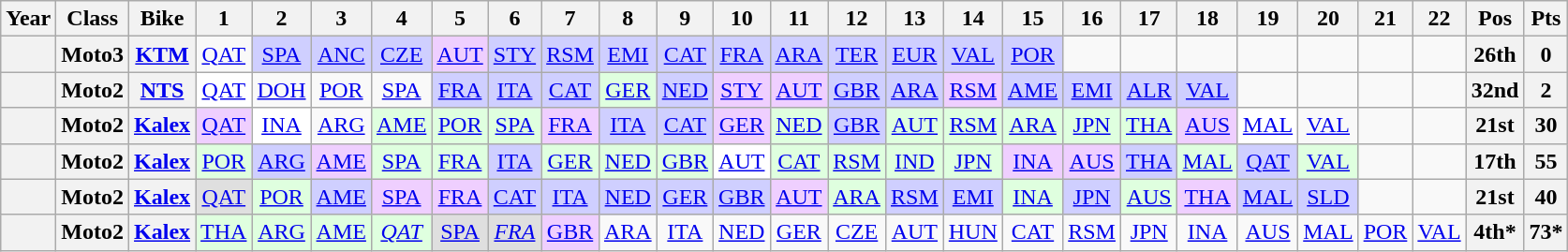<table class="wikitable" style="text-align:center;">
<tr>
<th>Year</th>
<th>Class</th>
<th>Bike</th>
<th>1</th>
<th>2</th>
<th>3</th>
<th>4</th>
<th>5</th>
<th>6</th>
<th>7</th>
<th>8</th>
<th>9</th>
<th>10</th>
<th>11</th>
<th>12</th>
<th>13</th>
<th>14</th>
<th>15</th>
<th>16</th>
<th>17</th>
<th>18</th>
<th>19</th>
<th>20</th>
<th>21</th>
<th>22</th>
<th>Pos</th>
<th>Pts</th>
</tr>
<tr>
<th></th>
<th>Moto3</th>
<th><a href='#'>KTM</a></th>
<td><a href='#'>QAT</a></td>
<td style="background:#cfcfff;"><a href='#'>SPA</a><br></td>
<td style="background:#cfcfff;"><a href='#'>ANC</a><br></td>
<td style="background:#cfcfff;"><a href='#'>CZE</a><br></td>
<td style="background:#efcfff;"><a href='#'>AUT</a><br></td>
<td style="background:#cfcfff;"><a href='#'>STY</a><br></td>
<td style="background:#cfcfff;"><a href='#'>RSM</a><br></td>
<td style="background:#cfcfff;"><a href='#'>EMI</a><br></td>
<td style="background:#cfcfff;"><a href='#'>CAT</a><br></td>
<td style="background:#cfcfff;"><a href='#'>FRA</a><br></td>
<td style="background:#cfcfff;"><a href='#'>ARA</a><br></td>
<td style="background:#cfcfff;"><a href='#'>TER</a><br></td>
<td style="background:#cfcfff;"><a href='#'>EUR</a><br></td>
<td style="background:#cfcfff;"><a href='#'>VAL</a><br></td>
<td style="background:#cfcfff;"><a href='#'>POR</a><br></td>
<td></td>
<td></td>
<td></td>
<td></td>
<td></td>
<td></td>
<td></td>
<th>26th</th>
<th>0</th>
</tr>
<tr>
<th></th>
<th>Moto2</th>
<th><a href='#'>NTS</a></th>
<td style="background:#ffffff;"><a href='#'>QAT</a><br></td>
<td><a href='#'>DOH</a></td>
<td><a href='#'>POR</a></td>
<td><a href='#'>SPA</a></td>
<td style="background:#cfcfff;"><a href='#'>FRA</a><br></td>
<td style="background:#cfcfff;"><a href='#'>ITA</a><br></td>
<td style="background:#cfcfff;"><a href='#'>CAT</a><br></td>
<td style="background:#dfffdf;"><a href='#'>GER</a><br></td>
<td style="background:#cfcfff;"><a href='#'>NED</a><br></td>
<td style="background:#efcfff;"><a href='#'>STY</a><br></td>
<td style="background:#efcfff;"><a href='#'>AUT</a><br></td>
<td style="background:#cfcfff;"><a href='#'>GBR</a><br></td>
<td style="background:#cfcfff;"><a href='#'>ARA</a><br></td>
<td style="background:#efcfff;"><a href='#'>RSM</a><br></td>
<td style="background:#cfcfff;"><a href='#'>AME</a><br></td>
<td style="background:#cfcfff;"><a href='#'>EMI</a><br></td>
<td style="background:#cfcfff;"><a href='#'>ALR</a><br></td>
<td style="background:#cfcfff;"><a href='#'>VAL</a><br></td>
<td></td>
<td></td>
<td></td>
<td></td>
<th>32nd</th>
<th>2</th>
</tr>
<tr>
<th></th>
<th>Moto2</th>
<th><a href='#'>Kalex</a></th>
<td style="background:#efcfff;"><a href='#'>QAT</a><br></td>
<td style="background:#ffffff;"><a href='#'>INA</a><br></td>
<td><a href='#'>ARG</a></td>
<td style="background:#dfffdf;"><a href='#'>AME</a><br></td>
<td style="background:#dfffdf;"><a href='#'>POR</a><br></td>
<td style="background:#dfffdf;"><a href='#'>SPA</a><br></td>
<td style="background:#efcfff;"><a href='#'>FRA</a><br></td>
<td style="background:#cfcfff;"><a href='#'>ITA</a><br></td>
<td style="background:#cfcfff;"><a href='#'>CAT</a><br></td>
<td style="background:#efcfff;"><a href='#'>GER</a><br></td>
<td style="background:#dfffdf;"><a href='#'>NED</a><br></td>
<td style="background:#cfcfff;"><a href='#'>GBR</a><br></td>
<td style="background:#dfffdf;"><a href='#'>AUT</a><br></td>
<td style="background:#dfffdf;"><a href='#'>RSM</a><br></td>
<td style="background:#dfffdf;"><a href='#'>ARA</a><br></td>
<td style="background:#dfffdf;"><a href='#'>JPN</a><br></td>
<td style="background:#dfffdf;"><a href='#'>THA</a><br></td>
<td style="background:#efcfff;"><a href='#'>AUS</a><br></td>
<td style="background:#ffffff;"><a href='#'>MAL</a><br></td>
<td><a href='#'>VAL</a></td>
<td></td>
<td></td>
<th>21st</th>
<th>30</th>
</tr>
<tr>
<th></th>
<th>Moto2</th>
<th><a href='#'>Kalex</a></th>
<td style="background:#dfffdf;"><a href='#'>POR</a><br></td>
<td style="background:#cfcfff;"><a href='#'>ARG</a><br></td>
<td style="background:#efcfff;"><a href='#'>AME</a><br></td>
<td style="background:#dfffdf;"><a href='#'>SPA</a><br></td>
<td style="background:#dfffdf;"><a href='#'>FRA</a><br></td>
<td style="background:#cfcfff;"><a href='#'>ITA</a><br></td>
<td style="background:#dfffdf;"><a href='#'>GER</a><br></td>
<td style="background:#dfffdf;"><a href='#'>NED</a><br></td>
<td style="background:#dfffdf;"><a href='#'>GBR</a><br></td>
<td style="background:#ffffff;"><a href='#'>AUT</a><br></td>
<td style="background:#dfffdf;"><a href='#'>CAT</a><br></td>
<td style="background:#dfffdf;"><a href='#'>RSM</a><br></td>
<td style="background:#dfffdf;"><a href='#'>IND</a><br></td>
<td style="background:#dfffdf;"><a href='#'>JPN</a><br></td>
<td style="background:#efcfff;"><a href='#'>INA</a><br></td>
<td style="background:#efcfff;"><a href='#'>AUS</a><br></td>
<td style="background:#cfcfff;"><a href='#'>THA</a><br></td>
<td style="background:#dfffdf;"><a href='#'>MAL</a><br></td>
<td style="background:#cfcfff;"><a href='#'>QAT</a><br></td>
<td style="background:#dfffdf;"><a href='#'>VAL</a><br></td>
<td></td>
<td></td>
<th>17th</th>
<th>55</th>
</tr>
<tr>
<th></th>
<th>Moto2</th>
<th><a href='#'>Kalex</a></th>
<td style="background:#dfdfdf;"><a href='#'>QAT</a><br></td>
<td style="background:#dfffdf;"><a href='#'>POR</a><br></td>
<td style="background:#cfcfff;"><a href='#'>AME</a><br></td>
<td style="background:#efcfff;"><a href='#'>SPA</a><br></td>
<td style="background:#efcfff;"><a href='#'>FRA</a><br></td>
<td style="background:#cfcfff;"><a href='#'>CAT</a><br></td>
<td style="background:#cfcfff;"><a href='#'>ITA</a><br></td>
<td style="background:#cfcfff;"><a href='#'>NED</a><br></td>
<td style="background:#cfcfff;"><a href='#'>GER</a><br></td>
<td style="background:#cfcfff;"><a href='#'>GBR</a><br></td>
<td style="background:#EFCFFF;"><a href='#'>AUT</a><br></td>
<td style="background:#DFFFDF;"><a href='#'>ARA</a><br></td>
<td style="background:#CFCFFF;"><a href='#'>RSM</a><br></td>
<td style="background:#CFCFFF;"><a href='#'>EMI</a><br></td>
<td style="background:#DFFFDF;"><a href='#'>INA</a><br></td>
<td style="background:#CFCFFF;"><a href='#'>JPN</a><br></td>
<td style="background:#DFFFDF;"><a href='#'>AUS</a><br></td>
<td style="background:#EFCFFF;"><a href='#'>THA</a><br></td>
<td style="background:#CFCFFF;"><a href='#'>MAL</a><br></td>
<td style="background:#CFCFFF;"><a href='#'>SLD</a><br></td>
<td></td>
<td></td>
<th>21st</th>
<th>40</th>
</tr>
<tr>
<th></th>
<th>Moto2</th>
<th><a href='#'>Kalex</a></th>
<td style="background:#DFFFDF;"><a href='#'>THA</a><br></td>
<td style="background:#DFFFDF;"><a href='#'>ARG</a><br></td>
<td style="background:#DFFFDF;"><a href='#'>AME</a><br></td>
<td style="background:#DFFFDF;"><em><a href='#'>QAT</a></em><br></td>
<td style="background:#DFDFDF;"><a href='#'>SPA</a><br></td>
<td style="background:#DFDFDF;"><em><a href='#'>FRA</a></em><br></td>
<td style="background:#EFCFFF;"><a href='#'>GBR</a><br></td>
<td style="background:#;"><a href='#'>ARA</a><br></td>
<td style="background:#;"><a href='#'>ITA</a><br></td>
<td style="background:#;"><a href='#'>NED</a><br></td>
<td style="background:#;"><a href='#'>GER</a><br></td>
<td style="background:#;"><a href='#'>CZE</a><br></td>
<td style="background:#;"><a href='#'>AUT</a><br></td>
<td style="background:#;"><a href='#'>HUN</a><br></td>
<td style="background:#;"><a href='#'>CAT</a><br></td>
<td style="background:#;"><a href='#'>RSM</a><br></td>
<td style="background:#;"><a href='#'>JPN</a><br></td>
<td style="background:#;"><a href='#'>INA</a><br></td>
<td style="background:#;"><a href='#'>AUS</a><br></td>
<td style="background:#;"><a href='#'>MAL</a><br></td>
<td style="background:#;"><a href='#'>POR</a><br></td>
<td style="background:#;"><a href='#'>VAL</a><br></td>
<th>4th*</th>
<th>73*</th>
</tr>
</table>
